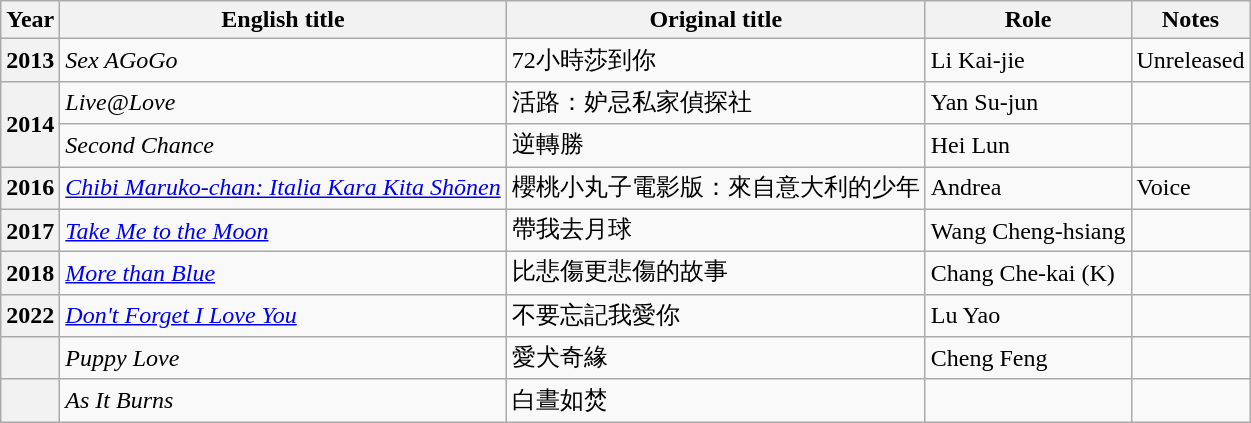<table class="wikitable plainrowheaders sortable">
<tr>
<th>Year</th>
<th>English title</th>
<th>Original title</th>
<th>Role</th>
<th class="unsortable">Notes</th>
</tr>
<tr>
<th scope="row">2013</th>
<td><em>Sex AGoGo</em></td>
<td>72小時莎到你</td>
<td>Li Kai-jie</td>
<td>Unreleased</td>
</tr>
<tr>
<th scope="row" rowspan=2>2014</th>
<td><em>Live@Love</em></td>
<td>活路：妒忌私家偵探社</td>
<td>Yan Su-jun</td>
<td></td>
</tr>
<tr>
<td><em>Second Chance</em></td>
<td>逆轉勝</td>
<td>Hei Lun</td>
<td></td>
</tr>
<tr>
<th scope="row" rowspan=1>2016</th>
<td><em><a href='#'>Chibi Maruko-chan: Italia Kara Kita Shōnen</a></em></td>
<td>櫻桃小丸子電影版：來自意大利的少年</td>
<td>Andrea</td>
<td>Voice</td>
</tr>
<tr>
<th scope="row" rowspan=1>2017</th>
<td><em><a href='#'>Take Me to the Moon</a></em></td>
<td>帶我去月球</td>
<td>Wang Cheng-hsiang</td>
<td></td>
</tr>
<tr>
<th scope="row" rowspan=1>2018</th>
<td><em><a href='#'>More than Blue</a></em></td>
<td>比悲傷更悲傷的故事</td>
<td>Chang Che-kai (K)</td>
<td></td>
</tr>
<tr>
<th scope="row" rowspan=1>2022</th>
<td><em><a href='#'>Don't Forget I Love You</a></em></td>
<td>不要忘記我愛你</td>
<td>Lu Yao</td>
<td></td>
</tr>
<tr>
<th></th>
<td><em>Puppy Love</em></td>
<td>愛犬奇緣</td>
<td>Cheng Feng</td>
<td></td>
</tr>
<tr>
<th></th>
<td><em>As It Burns</em></td>
<td>白晝如焚</td>
<td></td>
<td></td>
</tr>
</table>
